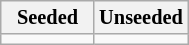<table class="wikitable" style="font-size:85%">
<tr>
<th style="width:50%">Seeded</th>
<th style="width:50%">Unseeded</th>
</tr>
<tr>
<td valign=top></td>
<td valign=top></td>
</tr>
</table>
